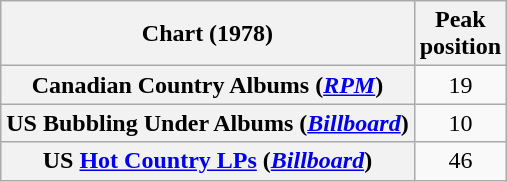<table class="wikitable sortable plainrowheaders" style="text-align:center;">
<tr>
<th scope="col">Chart (1978)</th>
<th scope="col">Peak<br>position</th>
</tr>
<tr>
<th scope="row">Canadian Country Albums (<em><a href='#'>RPM</a></em>)</th>
<td>19</td>
</tr>
<tr>
<th scope="row">US Bubbling Under Albums (<em><a href='#'>Billboard</a></em>)</th>
<td>10</td>
</tr>
<tr>
<th scope="row">US <a href='#'>Hot Country LPs</a> (<em><a href='#'>Billboard</a></em>)</th>
<td>46</td>
</tr>
</table>
